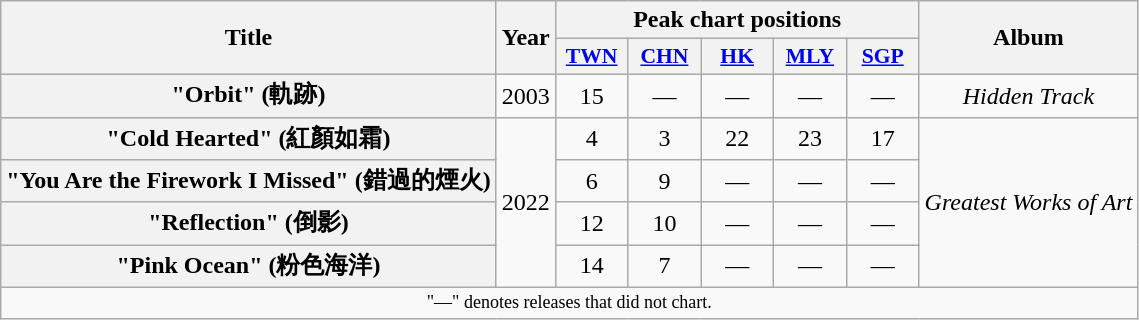<table class="wikitable plainrowheaders" style="text-align:center;">
<tr>
<th rowspan="2" scope="col">Title</th>
<th rowspan="2" scope="col">Year</th>
<th colspan="5">Peak chart positions</th>
<th rowspan="2" scope="col">Album</th>
</tr>
<tr>
<th scope="col" style="width:2.9em;font-size:90%;"><a href='#'>TWN</a><br></th>
<th scope="col" style="width:2.9em;font-size:90%;"><a href='#'>CHN</a><br></th>
<th scope="col" style="width:2.9em;font-size:90%;"><a href='#'>HK</a><br></th>
<th scope="col" style="width:2.9em;font-size:90%;"><a href='#'>MLY</a><br></th>
<th scope="col" style="width:2.9em;font-size:90%;"><a href='#'>SGP</a><br></th>
</tr>
<tr>
<th scope="row">"Orbit" (軌跡)</th>
<td>2003</td>
<td>15</td>
<td>—</td>
<td>—</td>
<td>—</td>
<td>—</td>
<td><em>Hidden Track</em></td>
</tr>
<tr>
<th scope="row">"Cold Hearted" (紅顏如霜)</th>
<td rowspan="4">2022</td>
<td>4</td>
<td>3</td>
<td>22</td>
<td>23</td>
<td>17</td>
<td rowspan="4"><em>Greatest Works of Art</em></td>
</tr>
<tr>
<th scope="row">"You Are the Firework I Missed" (錯過的煙火)</th>
<td>6</td>
<td>9</td>
<td>—</td>
<td>—</td>
<td>—</td>
</tr>
<tr>
<th scope="row">"Reflection" (倒影)</th>
<td>12</td>
<td>10</td>
<td>—</td>
<td>—</td>
<td>—</td>
</tr>
<tr>
<th scope="row">"Pink Ocean" (粉色海洋)</th>
<td>14</td>
<td>7</td>
<td>—</td>
<td>—</td>
<td>—</td>
</tr>
<tr>
<td colspan="8" style="font-size:9pt">"—" denotes releases that did not chart.</td>
</tr>
</table>
